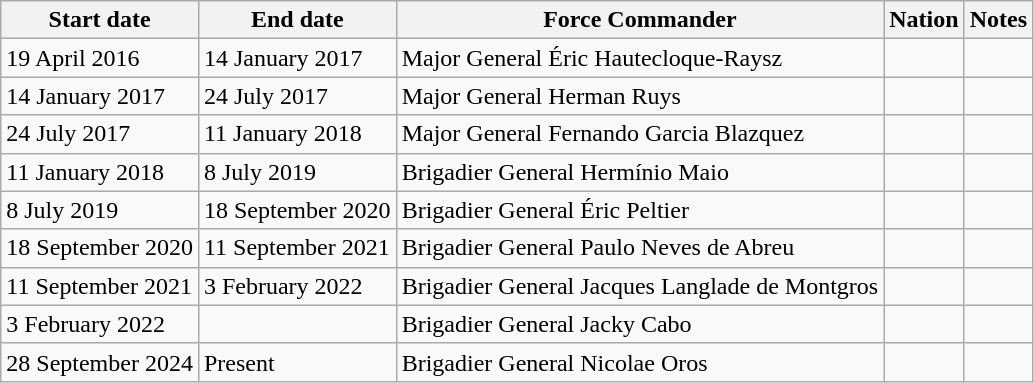<table class="wikitable sortable">
<tr>
<th>Start date</th>
<th>End date</th>
<th>Force Commander</th>
<th>Nation</th>
<th>Notes</th>
</tr>
<tr>
<td>19 April 2016</td>
<td>14 January 2017</td>
<td>Major General Éric Hautecloque-Raysz</td>
<td></td>
<td></td>
</tr>
<tr>
<td>14 January 2017</td>
<td>24 July 2017</td>
<td>Major General Herman Ruys</td>
<td></td>
<td></td>
</tr>
<tr>
<td>24 July 2017</td>
<td>11 January 2018</td>
<td>Major General Fernando Garcia Blazquez</td>
<td></td>
<td></td>
</tr>
<tr>
<td>11 January 2018</td>
<td>8 July 2019</td>
<td>Brigadier General  Hermínio Maio</td>
<td></td>
<td></td>
</tr>
<tr>
<td>8 July 2019</td>
<td>18 September 2020</td>
<td>Brigadier General  Éric Peltier</td>
<td></td>
<td></td>
</tr>
<tr>
<td>18 September 2020</td>
<td>11 September 2021</td>
<td>Brigadier General Paulo Neves de Abreu</td>
<td></td>
<td></td>
</tr>
<tr>
<td>11 September 2021</td>
<td>3 February 2022</td>
<td>Brigadier General Jacques Langlade de Montgros</td>
<td></td>
<td></td>
</tr>
<tr>
<td>3 February 2022</td>
<td></td>
<td>Brigadier General Jacky Cabo</td>
<td></td>
<td></td>
</tr>
<tr>
<td>28 September 2024</td>
<td>Present</td>
<td>Brigadier General Nicolae Oros</td>
<td></td>
<td></td>
</tr>
</table>
